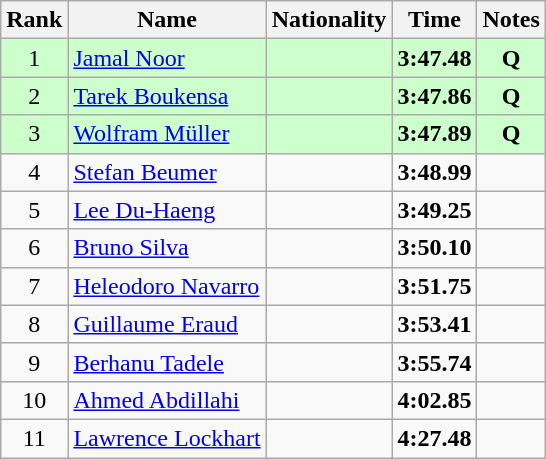<table class="wikitable sortable" style="text-align:center">
<tr>
<th>Rank</th>
<th>Name</th>
<th>Nationality</th>
<th>Time</th>
<th>Notes</th>
</tr>
<tr bgcolor=ccffcc>
<td>1</td>
<td align=left><a href='#'>Jamal Noor</a></td>
<td align=left></td>
<td><strong>3:47.48</strong></td>
<td><strong>Q</strong></td>
</tr>
<tr bgcolor=ccffcc>
<td>2</td>
<td align=left><a href='#'>Tarek Boukensa</a></td>
<td align=left></td>
<td><strong>3:47.86</strong></td>
<td><strong>Q</strong></td>
</tr>
<tr bgcolor=ccffcc>
<td>3</td>
<td align=left><a href='#'>Wolfram Müller</a></td>
<td align=left></td>
<td><strong>3:47.89</strong></td>
<td><strong>Q</strong></td>
</tr>
<tr>
<td>4</td>
<td align=left><a href='#'>Stefan Beumer</a></td>
<td align=left></td>
<td><strong>3:48.99</strong></td>
<td></td>
</tr>
<tr>
<td>5</td>
<td align=left><a href='#'>Lee Du-Haeng</a></td>
<td align=left></td>
<td><strong>3:49.25</strong></td>
<td></td>
</tr>
<tr>
<td>6</td>
<td align=left><a href='#'>Bruno Silva</a></td>
<td align=left></td>
<td><strong>3:50.10</strong></td>
<td></td>
</tr>
<tr>
<td>7</td>
<td align=left><a href='#'>Heleodoro Navarro</a></td>
<td align=left></td>
<td><strong>3:51.75</strong></td>
<td></td>
</tr>
<tr>
<td>8</td>
<td align=left><a href='#'>Guillaume Eraud</a></td>
<td align=left></td>
<td><strong>3:53.41</strong></td>
<td></td>
</tr>
<tr>
<td>9</td>
<td align=left><a href='#'>Berhanu Tadele</a></td>
<td align=left></td>
<td><strong>3:55.74</strong></td>
<td></td>
</tr>
<tr>
<td>10</td>
<td align=left><a href='#'>Ahmed Abdillahi</a></td>
<td align=left></td>
<td><strong>4:02.85</strong></td>
<td></td>
</tr>
<tr>
<td>11</td>
<td align=left><a href='#'>Lawrence Lockhart</a></td>
<td align=left></td>
<td><strong>4:27.48</strong></td>
<td></td>
</tr>
</table>
